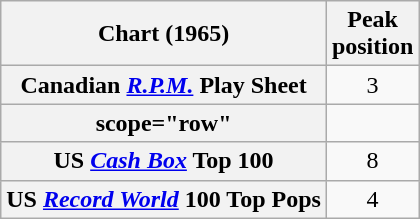<table class="wikitable plainrowheaders sortable">
<tr>
<th scope="col">Chart (1965)</th>
<th scope="col">Peak<br>position</th>
</tr>
<tr>
<th scope="row">Canadian <em><a href='#'>R.P.M.</a></em> Play Sheet</th>
<td align="center">3</td>
</tr>
<tr>
<th>scope="row" </th>
</tr>
<tr>
<th scope="row">US <em><a href='#'>Cash Box</a></em> Top 100</th>
<td align="center">8</td>
</tr>
<tr>
<th scope="row">US <em><a href='#'>Record World</a></em> 100 Top Pops</th>
<td align="center">4</td>
</tr>
</table>
